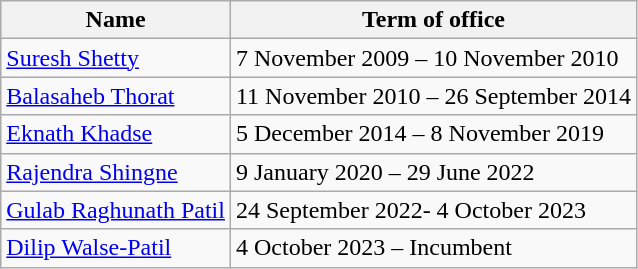<table class="wikitable">
<tr>
<th>Name</th>
<th>Term of office</th>
</tr>
<tr>
<td><a href='#'>Suresh Shetty</a><br></td>
<td>7 November 2009 – 	10 November 2010</td>
</tr>
<tr>
<td><a href='#'>Balasaheb Thorat</a><br></td>
<td>11 November 2010 – 	26 September 2014</td>
</tr>
<tr>
<td><a href='#'>Eknath Khadse</a><br></td>
<td>5 December 2014 – 8 November 2019</td>
</tr>
<tr>
<td><a href='#'>Rajendra Shingne</a><br></td>
<td>9 January 2020 – 29 June 2022</td>
</tr>
<tr>
<td><a href='#'>Gulab Raghunath Patil</a><br></td>
<td>24 September 2022- 4 October 2023</td>
</tr>
<tr>
<td><a href='#'>Dilip Walse-Patil</a><br></td>
<td>4 October 2023 – Incumbent</td>
</tr>
</table>
